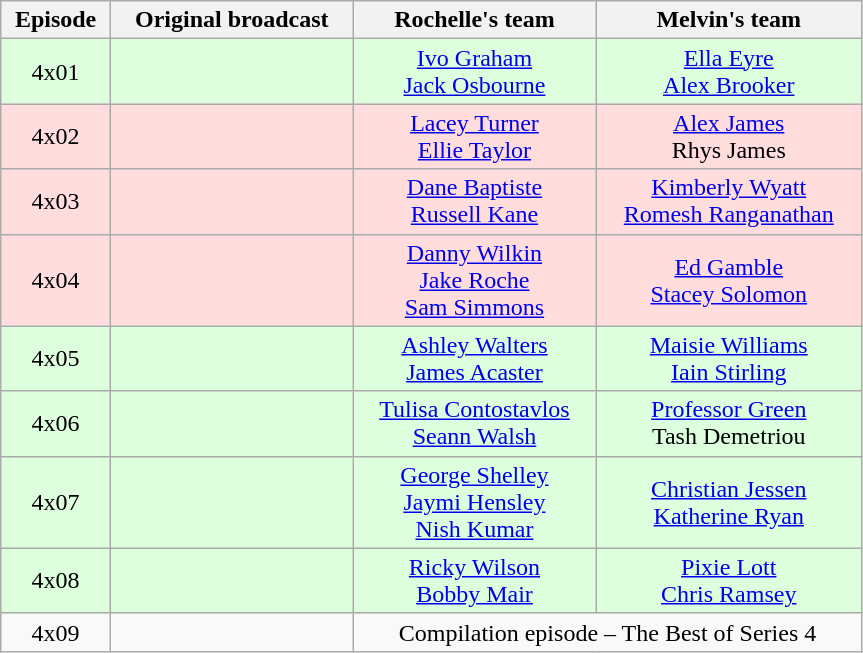<table class="wikitable" style="text-align:center; width:575px;">
<tr>
<th>Episode</th>
<th>Original broadcast</th>
<th>Rochelle's team</th>
<th>Melvin's team</th>
</tr>
<tr bgcolor="ddffdd">
<td>4x01</td>
<td></td>
<td><a href='#'>Ivo Graham</a><br><a href='#'>Jack Osbourne</a></td>
<td><a href='#'>Ella Eyre</a><br><a href='#'>Alex Brooker</a></td>
</tr>
<tr bgcolor="ffdddd">
<td>4x02</td>
<td></td>
<td><a href='#'>Lacey Turner</a><br><a href='#'>Ellie Taylor</a></td>
<td><a href='#'>Alex James</a><br>Rhys James</td>
</tr>
<tr bgcolor="ffdddd">
<td>4x03</td>
<td></td>
<td><a href='#'>Dane Baptiste</a><br><a href='#'>Russell Kane</a></td>
<td><a href='#'>Kimberly Wyatt</a><br><a href='#'>Romesh Ranganathan</a></td>
</tr>
<tr bgcolor="ffdddd">
<td>4x04</td>
<td></td>
<td><a href='#'>Danny Wilkin</a><br><a href='#'>Jake Roche</a><br><a href='#'>Sam Simmons</a></td>
<td><a href='#'>Ed Gamble</a><br><a href='#'>Stacey Solomon</a></td>
</tr>
<tr bgcolor="ddffdd">
<td>4x05</td>
<td></td>
<td><a href='#'>Ashley Walters</a><br><a href='#'>James Acaster</a></td>
<td><a href='#'>Maisie Williams</a><br><a href='#'>Iain Stirling</a></td>
</tr>
<tr bgcolor="ddffdd">
<td>4x06</td>
<td></td>
<td><a href='#'>Tulisa Contostavlos</a><br><a href='#'>Seann Walsh</a></td>
<td><a href='#'>Professor Green</a><br>Tash Demetriou</td>
</tr>
<tr bgcolor="ddffdd">
<td>4x07</td>
<td></td>
<td><a href='#'>George Shelley</a><br><a href='#'>Jaymi Hensley</a><br><a href='#'>Nish Kumar</a></td>
<td><a href='#'>Christian Jessen</a><br><a href='#'>Katherine Ryan</a></td>
</tr>
<tr bgcolor="ddffdd">
<td>4x08</td>
<td></td>
<td><a href='#'>Ricky Wilson</a><br><a href='#'>Bobby Mair</a></td>
<td><a href='#'>Pixie Lott</a><br><a href='#'>Chris Ramsey</a></td>
</tr>
<tr>
<td>4x09</td>
<td></td>
<td colspan="3">Compilation episode – The Best of Series 4</td>
</tr>
</table>
